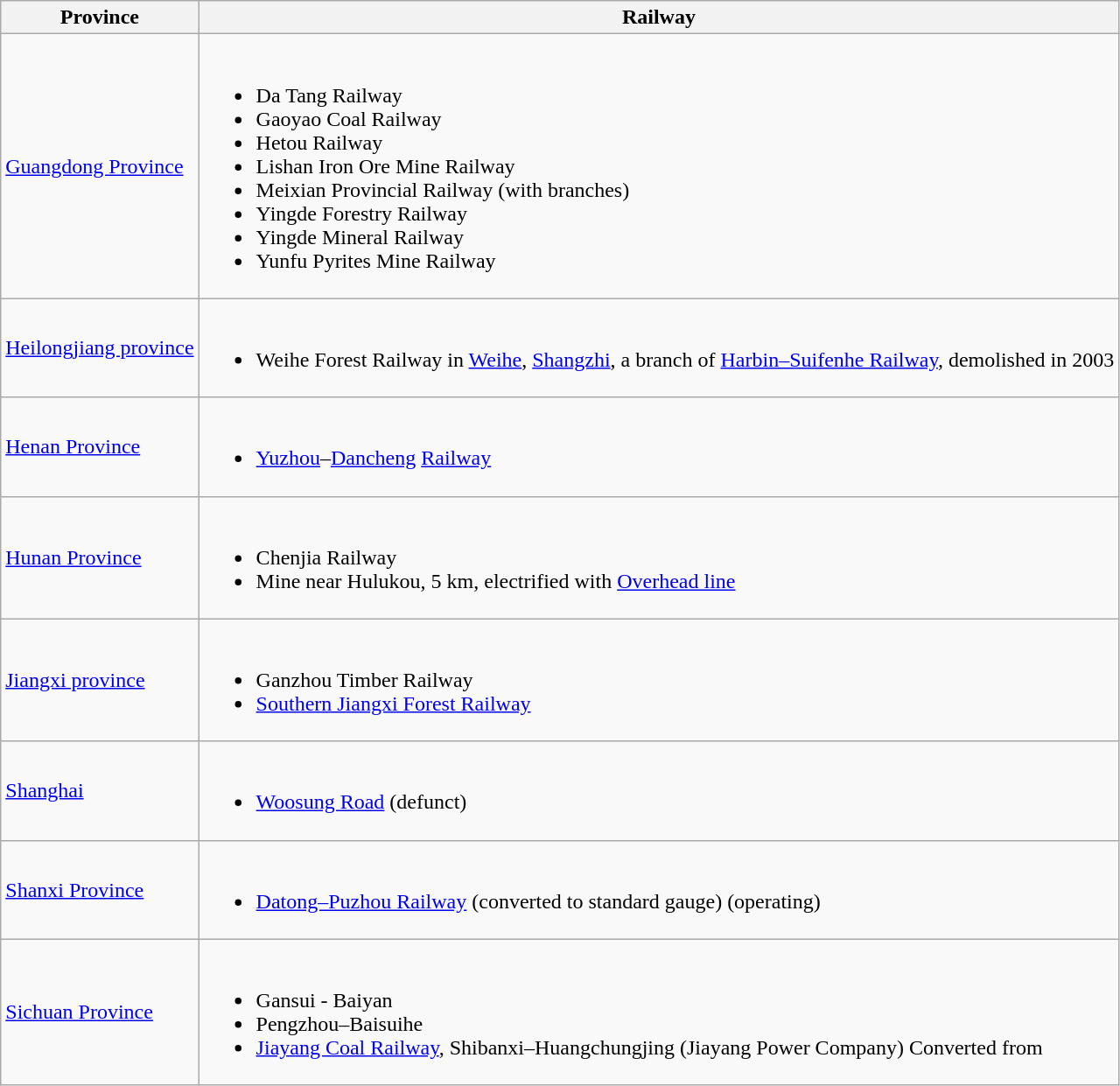<table class=wikitable>
<tr>
<th>Province</th>
<th>Railway</th>
</tr>
<tr>
<td><a href='#'>Guangdong Province</a></td>
<td><br><ul><li>Da Tang Railway</li><li>Gaoyao Coal Railway</li><li>Hetou Railway</li><li>Lishan Iron Ore Mine Railway</li><li>Meixian Provincial Railway (with branches) </li><li>Yingde Forestry Railway</li><li>Yingde Mineral Railway</li><li>Yunfu Pyrites Mine Railway</li></ul></td>
</tr>
<tr>
<td><a href='#'>Heilongjiang province</a></td>
<td><br><ul><li>Weihe Forest Railway in <a href='#'>Weihe</a>, <a href='#'>Shangzhi</a>, a branch of <a href='#'>Harbin–Suifenhe Railway</a>, demolished in 2003</li></ul></td>
</tr>
<tr>
<td><a href='#'>Henan Province</a></td>
<td><br><ul><li><a href='#'>Yuzhou</a>–<a href='#'>Dancheng</a> <a href='#'>Railway</a></li></ul></td>
</tr>
<tr>
<td><a href='#'>Hunan Province</a></td>
<td><br><ul><li>Chenjia Railway</li><li>Mine near Hulukou, 5 km, electrified with <a href='#'>Overhead line</a></li></ul></td>
</tr>
<tr>
<td><a href='#'>Jiangxi province</a></td>
<td><br><ul><li>Ganzhou Timber Railway</li><li><a href='#'>Southern Jiangxi Forest Railway</a></li></ul></td>
</tr>
<tr>
<td><a href='#'>Shanghai</a></td>
<td><br><ul><li><a href='#'>Woosung Road</a> (defunct)</li></ul></td>
</tr>
<tr>
<td><a href='#'>Shanxi Province</a></td>
<td><br><ul><li><a href='#'>Datong–Puzhou Railway</a> (converted to standard gauge) (operating)</li></ul></td>
</tr>
<tr>
<td><a href='#'>Sichuan Province</a></td>
<td><br><ul><li>Gansui - Baiyan</li><li>Pengzhou–Baisuihe</li><li><a href='#'>Jiayang Coal Railway</a>, Shibanxi–Huangchungjing (Jiayang Power Company) Converted from </li></ul></td>
</tr>
</table>
